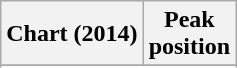<table class="wikitable sortable plainrowheaders">
<tr>
<th>Chart (2014)</th>
<th>Peak<br>position</th>
</tr>
<tr>
</tr>
<tr>
</tr>
<tr>
</tr>
<tr>
</tr>
<tr>
</tr>
<tr>
</tr>
<tr>
</tr>
<tr>
</tr>
<tr>
</tr>
<tr>
</tr>
<tr>
</tr>
<tr>
</tr>
<tr>
</tr>
<tr>
</tr>
</table>
